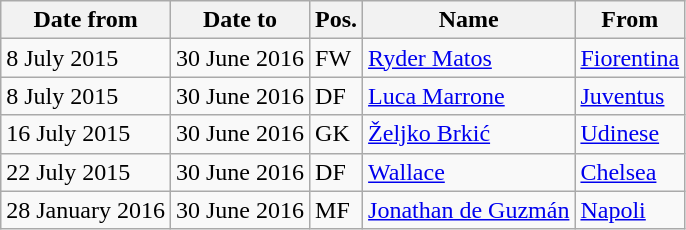<table class="wikitable">
<tr>
<th>Date from</th>
<th>Date to</th>
<th>Pos.</th>
<th>Name</th>
<th>From</th>
</tr>
<tr>
<td>8 July 2015</td>
<td>30 June 2016</td>
<td>FW</td>
<td> <a href='#'>Ryder Matos</a></td>
<td> <a href='#'>Fiorentina</a></td>
</tr>
<tr>
<td>8 July 2015</td>
<td>30 June 2016</td>
<td>DF</td>
<td> <a href='#'>Luca Marrone</a></td>
<td> <a href='#'>Juventus</a></td>
</tr>
<tr>
<td>16 July 2015</td>
<td>30 June 2016</td>
<td>GK</td>
<td> <a href='#'>Željko Brkić</a></td>
<td> <a href='#'>Udinese</a></td>
</tr>
<tr>
<td>22 July 2015</td>
<td>30 June 2016</td>
<td>DF</td>
<td> <a href='#'>Wallace</a></td>
<td> <a href='#'>Chelsea</a></td>
</tr>
<tr>
<td>28 January 2016</td>
<td>30 June 2016</td>
<td>MF</td>
<td> <a href='#'>Jonathan de Guzmán</a></td>
<td> <a href='#'>Napoli</a></td>
</tr>
</table>
